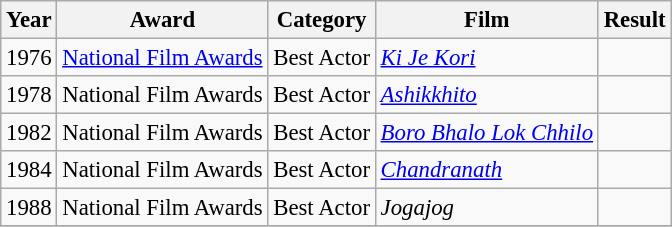<table class="wikitable" style="font-size: 95%;">
<tr>
<th>Year</th>
<th>Award</th>
<th>Category</th>
<th>Film</th>
<th>Result</th>
</tr>
<tr>
<td>1976</td>
<td><a href='#'>National Film Awards</a></td>
<td>Best Actor</td>
<td><em><a href='#'>Ki Je Kori</a></em></td>
<td></td>
</tr>
<tr>
<td>1978</td>
<td>National Film Awards</td>
<td>Best Actor</td>
<td><em><a href='#'>Ashikkhito</a></em></td>
<td></td>
</tr>
<tr>
<td>1982</td>
<td>National Film Awards</td>
<td>Best Actor</td>
<td><em><a href='#'>Boro Bhalo Lok Chhilo</a></em></td>
<td></td>
</tr>
<tr>
<td>1984</td>
<td>National Film Awards</td>
<td>Best Actor</td>
<td><em><a href='#'>Chandranath</a></em></td>
<td></td>
</tr>
<tr>
<td>1988</td>
<td>National Film Awards</td>
<td>Best Actor</td>
<td><em>Jogajog</em></td>
<td></td>
</tr>
<tr>
</tr>
</table>
